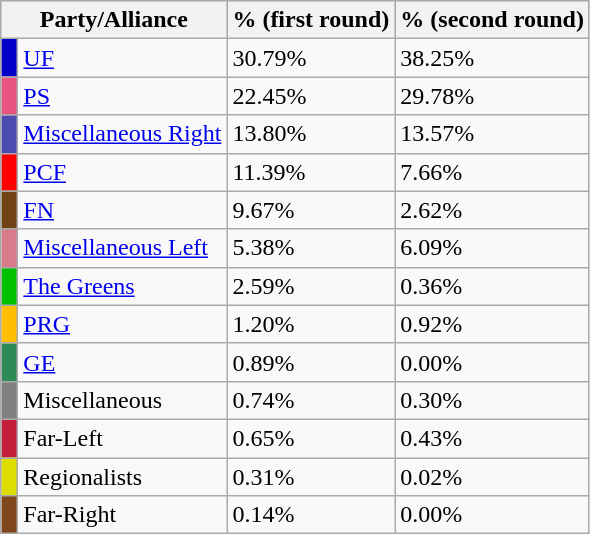<table class="wikitable">
<tr bgcolor=lightgrey>
<th colspan=2>Party/Alliance</th>
<th>% (first round)</th>
<th>% (second round)</th>
</tr>
<tr>
<td bgcolor="#0000C8"> </td>
<td><a href='#'>UF</a></td>
<td>30.79%</td>
<td>38.25%</td>
</tr>
<tr>
<td bgcolor="#E75480"> </td>
<td><a href='#'>PS</a></td>
<td>22.45%</td>
<td>29.78%</td>
</tr>
<tr>
<td bgcolor="#4C4CB0"></td>
<td><a href='#'>Miscellaneous Right</a></td>
<td>13.80%</td>
<td>13.57%</td>
</tr>
<tr>
<td bgcolor="#FF0000"></td>
<td><a href='#'>PCF</a></td>
<td>11.39%</td>
<td>7.66%</td>
</tr>
<tr>
<td bgcolor="#704214"></td>
<td><a href='#'>FN</a></td>
<td>9.67%</td>
<td>2.62%</td>
</tr>
<tr>
<td bgcolor="#DA7B8B"></td>
<td><a href='#'>Miscellaneous Left</a></td>
<td>5.38%</td>
<td>6.09%</td>
</tr>
<tr>
<td bgcolor="#00c000"></td>
<td><a href='#'>The Greens</a></td>
<td>2.59%</td>
<td>0.36%</td>
</tr>
<tr>
<td bgcolor="#FFBF00"></td>
<td><a href='#'>PRG</a></td>
<td>1.20%</td>
<td>0.92%</td>
</tr>
<tr>
<td bgcolor="#2E8B57"></td>
<td><a href='#'>GE</a></td>
<td>0.89%</td>
<td>0.00%</td>
</tr>
<tr>
<td bgcolor="gray"></td>
<td>Miscellaneous</td>
<td>0.74%</td>
<td>0.30%</td>
</tr>
<tr>
<td bgcolor="#C41E3A"></td>
<td>Far-Left</td>
<td>0.65%</td>
<td>0.43%</td>
</tr>
<tr>
<td bgcolor="#dddd00"></td>
<td>Regionalists</td>
<td>0.31%</td>
<td>0.02%</td>
</tr>
<tr>
<td bgcolor="#80461B"></td>
<td>Far-Right</td>
<td>0.14%</td>
<td>0.00%</td>
</tr>
</table>
